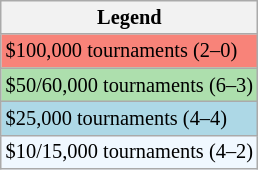<table class=wikitable style="font-size:85%">
<tr>
<th>Legend</th>
</tr>
<tr style="background:#f88379;">
<td>$100,000 tournaments (2–0)</td>
</tr>
<tr style="background:#addfad;">
<td>$50/60,000 tournaments (6–3)</td>
</tr>
<tr style="background:lightblue;">
<td>$25,000 tournaments (4–4)</td>
</tr>
<tr style="background:#f0f8ff;">
<td>$10/15,000 tournaments (4–2)</td>
</tr>
</table>
